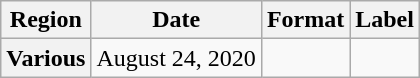<table class="wikitable plainrowheaders">
<tr>
<th scope="col">Region</th>
<th scope="col">Date</th>
<th scope="col">Format</th>
<th scope="col">Label</th>
</tr>
<tr>
<th scope="row" rowspan="2">Various</th>
<td>August 24, 2020</td>
<td rowspan="1"></td>
<td></td>
</tr>
</table>
